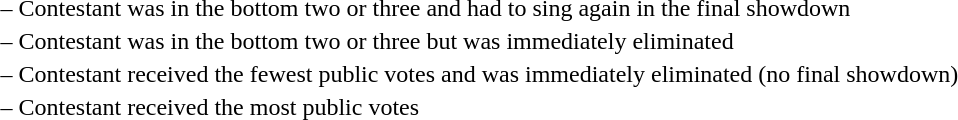<table>
<tr>
<td> –</td>
<td>Contestant was in the bottom two or three and had to sing again in the final showdown</td>
</tr>
<tr>
<td> –</td>
<td>Contestant was in the bottom two or three but was immediately eliminated</td>
</tr>
<tr>
<td> –</td>
<td>Contestant received the fewest public votes and was immediately eliminated (no final showdown)</td>
</tr>
<tr>
<td> –</td>
<td>Contestant received the most public votes</td>
</tr>
</table>
